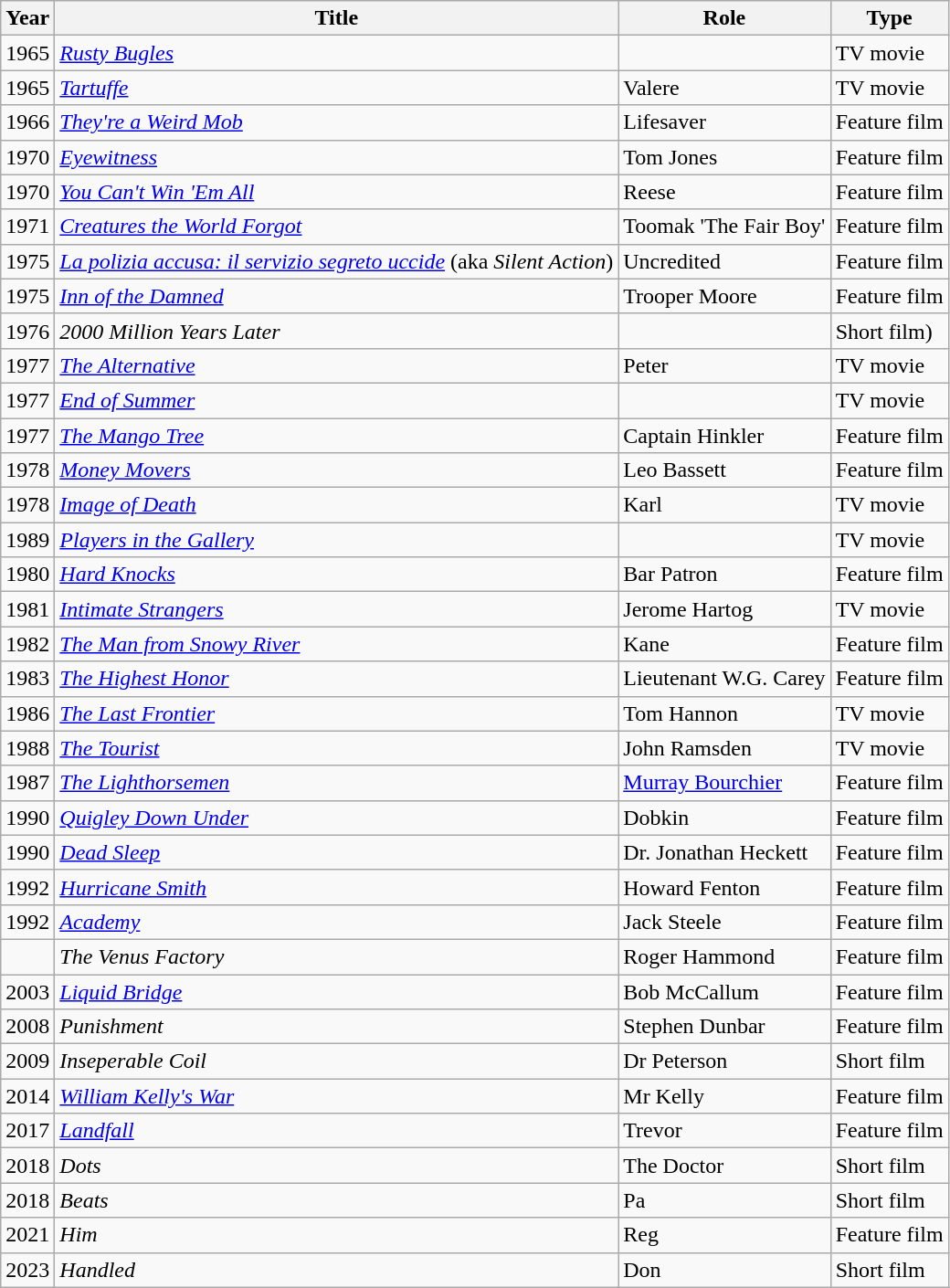<table class="wikitable">
<tr>
<th>Year</th>
<th>Title</th>
<th>Role</th>
<th>Type</th>
</tr>
<tr>
<td>1965</td>
<td><em><a href='#'>Rusty Bugles</a></em></td>
<td></td>
<td>TV movie</td>
</tr>
<tr>
<td>1965</td>
<td><em><a href='#'>Tartuffe</a></em></td>
<td>Valere</td>
<td>TV movie</td>
</tr>
<tr>
<td>1966</td>
<td><em><a href='#'>They're a Weird Mob</a></em></td>
<td>Lifesaver</td>
<td>Feature film</td>
</tr>
<tr>
<td>1970</td>
<td><em><a href='#'>Eyewitness</a></em></td>
<td>Tom Jones</td>
<td>Feature film</td>
</tr>
<tr>
<td>1970</td>
<td><em><a href='#'>You Can't Win 'Em All</a></em></td>
<td>Reese</td>
<td>Feature film</td>
</tr>
<tr>
<td>1971</td>
<td><em><a href='#'>Creatures the World Forgot</a></em></td>
<td>Toomak 'The Fair Boy'</td>
<td>Feature film</td>
</tr>
<tr>
<td>1975</td>
<td><em><a href='#'>La polizia accusa: il servizio segreto uccide</a></em> (aka <em>Silent Action</em>)</td>
<td>Uncredited</td>
<td>Feature film</td>
</tr>
<tr>
<td>1975</td>
<td><em><a href='#'>Inn of the Damned</a></em></td>
<td>Trooper Moore</td>
<td>Feature film</td>
</tr>
<tr>
<td>1976</td>
<td><em>2000 Million Years Later</em></td>
<td></td>
<td>Short film)</td>
</tr>
<tr>
<td>1977</td>
<td><em><a href='#'>The Alternative</a></em></td>
<td>Peter</td>
<td>TV movie</td>
</tr>
<tr>
<td>1977</td>
<td><em><a href='#'>End of Summer</a></em></td>
<td></td>
<td>TV movie</td>
</tr>
<tr>
<td>1977</td>
<td><em><a href='#'>The Mango Tree</a></em></td>
<td>Captain Hinkler</td>
<td>Feature film</td>
</tr>
<tr>
<td>1978</td>
<td><em><a href='#'>Money Movers</a></em></td>
<td>Leo Bassett</td>
<td>Feature film</td>
</tr>
<tr>
<td>1978</td>
<td><em><a href='#'>Image of Death</a></em></td>
<td>Karl</td>
<td>TV movie</td>
</tr>
<tr>
<td>1989</td>
<td><em><a href='#'>Players in the Gallery</a></em></td>
<td></td>
<td>TV movie</td>
</tr>
<tr>
<td>1980</td>
<td><em><a href='#'>Hard Knocks</a></em></td>
<td>Bar Patron</td>
<td>Feature film</td>
</tr>
<tr>
<td>1981</td>
<td><em><a href='#'>Intimate Strangers</a></em></td>
<td>Jerome Hartog</td>
<td>TV movie</td>
</tr>
<tr>
<td>1982</td>
<td><em><a href='#'>The Man from Snowy River</a></em></td>
<td>Kane</td>
<td>Feature film</td>
</tr>
<tr>
<td>1983</td>
<td><em><a href='#'>The Highest Honor</a></em></td>
<td>Lieutenant W.G. Carey</td>
<td>Feature film</td>
</tr>
<tr>
<td>1986</td>
<td><em><a href='#'>The Last Frontier</a></em></td>
<td>Tom Hannon</td>
<td>TV movie</td>
</tr>
<tr>
<td>1988</td>
<td><em><a href='#'>The Tourist</a></em></td>
<td>John Ramsden</td>
<td>TV movie</td>
</tr>
<tr>
<td>1987</td>
<td><em><a href='#'>The Lighthorsemen</a></em></td>
<td><a href='#'>Murray Bourchier</a></td>
<td>Feature film</td>
</tr>
<tr>
<td>1990</td>
<td><em><a href='#'>Quigley Down Under</a></em></td>
<td>Dobkin</td>
<td>Feature film</td>
</tr>
<tr>
<td>1990</td>
<td><em><a href='#'>Dead Sleep</a></em></td>
<td>Dr. Jonathan Heckett</td>
<td>Feature film</td>
</tr>
<tr>
<td>1992</td>
<td><em><a href='#'>Hurricane Smith</a></em></td>
<td>Howard Fenton</td>
<td>Feature film</td>
</tr>
<tr>
<td>1992</td>
<td><em><a href='#'>Academy</a></em></td>
<td>Jack Steele</td>
<td>Feature film</td>
</tr>
<tr>
<td></td>
<td><em>The Venus Factory</em></td>
<td>Roger Hammond</td>
<td>Feature film</td>
</tr>
<tr>
<td>2003</td>
<td><em><a href='#'>Liquid Bridge</a></em></td>
<td>Bob McCallum</td>
<td>Feature film</td>
</tr>
<tr>
<td>2008</td>
<td><em>Punishment</em></td>
<td>Stephen Dunbar</td>
<td>Feature film</td>
</tr>
<tr>
<td>2009</td>
<td><em>Inseperable Coil</em></td>
<td>Dr Peterson</td>
<td>Short film</td>
</tr>
<tr>
<td>2014</td>
<td><em><a href='#'>William Kelly's War</a></em></td>
<td>Mr Kelly</td>
<td>Feature film</td>
</tr>
<tr>
<td>2017</td>
<td><em><a href='#'>Landfall</a></em></td>
<td>Trevor</td>
<td>Feature film</td>
</tr>
<tr>
<td>2018</td>
<td><em>Dots</em></td>
<td>The Doctor</td>
<td>Short film</td>
</tr>
<tr>
<td>2018</td>
<td><em>Beats</em></td>
<td>Pa</td>
<td>Short film</td>
</tr>
<tr>
<td>2021</td>
<td><em>Him</em></td>
<td>Reg</td>
<td>Feature film</td>
</tr>
<tr>
<td>2023</td>
<td><em>Handled</em></td>
<td>Don</td>
<td>Short film</td>
</tr>
</table>
